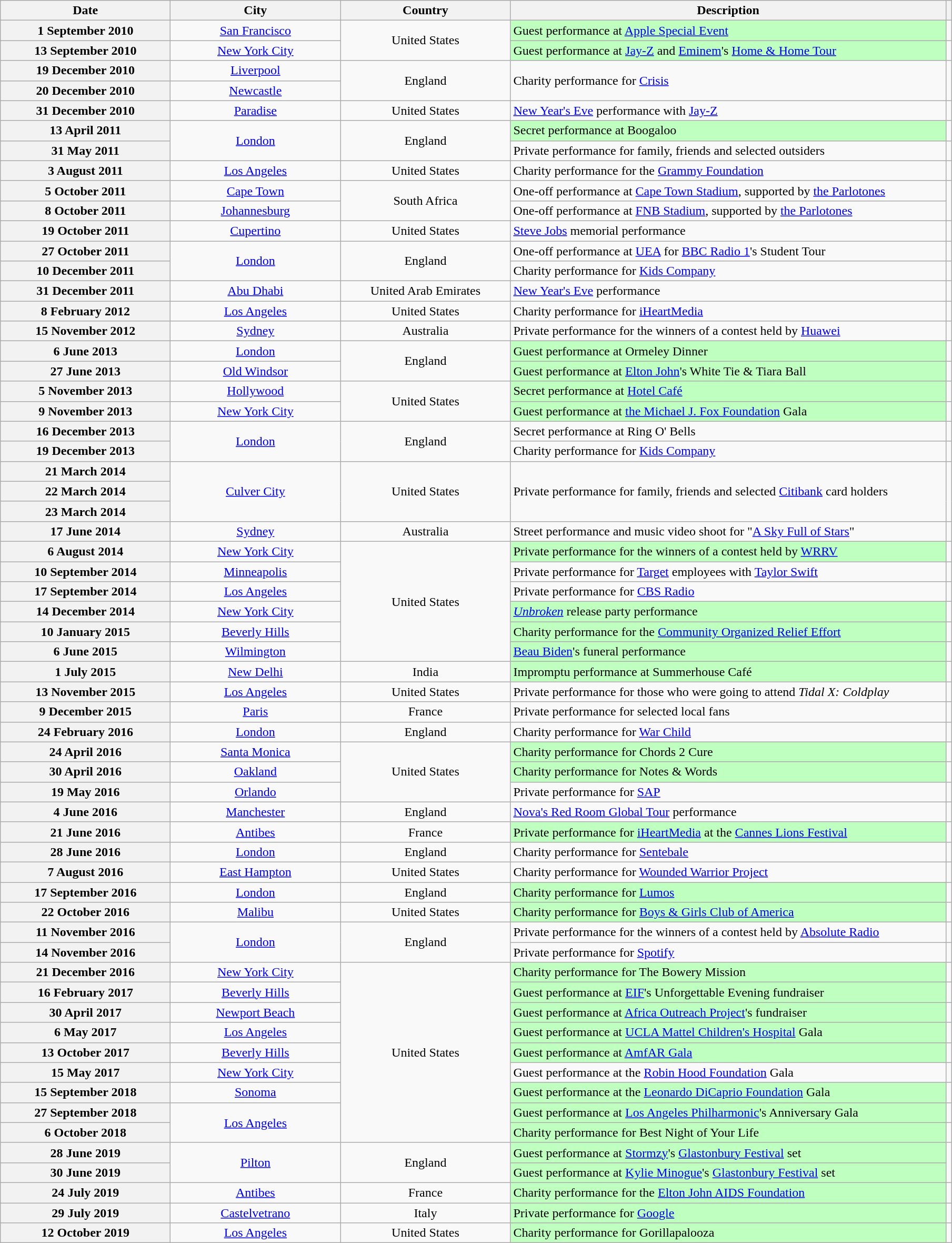<table class="wikitable sortable plainrowheaders" style="text-align:center;">
<tr>
<th scope="col" style="width:13em;">Date</th>
<th scope="col" style="width:13em;">City</th>
<th scope="col" style="width:13em;">Country</th>
<th scope="col" style="width:34em;" class="unsortable">Description</th>
<th scope="col" class="unsortable"></th>
</tr>
<tr>
<th scope="row" style="text-align:center;">1 September 2010</th>
<td><a href='#'>San Francisco</a></td>
<td rowspan="2">United States</td>
<td style="text-align:left; background-color:#BFFFC0;">Guest performance at <a href='#'>Apple Special Event</a> </td>
<td></td>
</tr>
<tr>
<th scope="row" style="text-align:center;">13 September 2010</th>
<td><a href='#'>New York City</a></td>
<td style="text-align:left; background-color:#BFFFC0;">Guest performance at <a href='#'>Jay-Z</a> and <a href='#'>Eminem</a>'s <a href='#'>Home & Home Tour</a> </td>
<td></td>
</tr>
<tr>
<th scope="row" style="text-align:center;">19 December 2010</th>
<td><a href='#'>Liverpool</a></td>
<td rowspan="2">England</td>
<td rowspan="2" style="text-align:left;">Charity performance for <a href='#'>Crisis</a></td>
<td rowspan="2"></td>
</tr>
<tr>
<th scope="row" style="text-align:center;">20 December 2010</th>
<td><a href='#'>Newcastle</a></td>
</tr>
<tr>
<th scope="row" style="text-align:center;">31 December 2010</th>
<td><a href='#'>Paradise</a></td>
<td>United States</td>
<td style="text-align:left;"><a href='#'>New Year's Eve</a> performance with <a href='#'>Jay-Z</a></td>
<td></td>
</tr>
<tr>
<th scope="row" style="text-align:center;">13 April 2011</th>
<td rowspan="2"><a href='#'>London</a></td>
<td rowspan="2">England</td>
<td style="text-align:left; background-color:#BFFFC0;">Secret performance at Boogaloo </td>
<td></td>
</tr>
<tr>
<th scope="row" style="text-align:center;">31 May 2011</th>
<td style="text-align:left;">Private performance for family, friends and selected outsiders</td>
<td></td>
</tr>
<tr>
<th scope="row" style="text-align:center;">3 August 2011</th>
<td><a href='#'>Los Angeles</a></td>
<td>United States</td>
<td style="text-align:left;">Charity performance for the <a href='#'>Grammy Foundation</a></td>
<td></td>
</tr>
<tr>
<th scope="row" style="text-align:center;">5 October 2011</th>
<td><a href='#'>Cape Town</a></td>
<td rowspan="2">South Africa</td>
<td style="text-align:left;">One-off performance at <a href='#'>Cape Town Stadium</a>, supported by <a href='#'>the Parlotones</a></td>
<td rowspan="2"></td>
</tr>
<tr>
<th scope="row" style="text-align:center;">8 October 2011</th>
<td><a href='#'>Johannesburg</a></td>
<td style="text-align:left;">One-off performance at <a href='#'>FNB Stadium</a>, supported by <a href='#'>the Parlotones</a></td>
</tr>
<tr>
<th scope="row" style="text-align:center;">19 October 2011</th>
<td><a href='#'>Cupertino</a></td>
<td>United States</td>
<td style="text-align:left;"><a href='#'>Steve Jobs</a> memorial performance</td>
<td></td>
</tr>
<tr>
<th scope="row" style="text-align:center;">27 October 2011</th>
<td rowspan="2"><a href='#'>London</a></td>
<td rowspan="2">England</td>
<td style="text-align:left;">One-off performance at <a href='#'>UEA</a> for <a href='#'>BBC Radio 1</a>'s Student Tour</td>
<td></td>
</tr>
<tr>
<th scope="row" style="text-align:center;">10 December 2011</th>
<td style="text-align:left;">Charity performance for <a href='#'>Kids Company</a></td>
<td></td>
</tr>
<tr>
<th scope="row" style="text-align:center;">31 December 2011</th>
<td><a href='#'>Abu Dhabi</a></td>
<td>United Arab Emirates</td>
<td style="text-align:left;"><a href='#'>New Year's Eve</a> performance</td>
<td></td>
</tr>
<tr>
<th scope="row" style="text-align:center;">8 February 2012</th>
<td><a href='#'>Los Angeles</a></td>
<td>United States</td>
<td style="text-align:left;">Charity performance for <a href='#'>iHeartMedia</a></td>
<td></td>
</tr>
<tr>
<th scope="row" style="text-align:center;">15 November 2012</th>
<td><a href='#'>Sydney</a></td>
<td>Australia</td>
<td style="text-align:left;">Private performance for the winners of a contest held by <a href='#'>Huawei</a></td>
<td></td>
</tr>
<tr>
<th scope="row" style="text-align:center;">6 June 2013</th>
<td><a href='#'>London</a></td>
<td rowspan="2">England</td>
<td style="text-align:left; background-color:#BFFFC0;">Guest performance at Ormeley Dinner </td>
<td></td>
</tr>
<tr>
<th scope="row" style="text-align:center;">27 June 2013</th>
<td><a href='#'>Old Windsor</a></td>
<td style="text-align:left; background-color:#BFFFC0;">Guest performance at <a href='#'>Elton John</a>'s White Tie & Tiara Ball </td>
<td></td>
</tr>
<tr>
<th scope="row" style="text-align:center;">5 November 2013</th>
<td><a href='#'>Hollywood</a></td>
<td rowspan="2">United States</td>
<td style="text-align:left; background-color:#BFFFC0;">Secret performance at <a href='#'>Hotel Café</a> </td>
<td></td>
</tr>
<tr>
<th scope="row" style="text-align:center;">9 November 2013</th>
<td><a href='#'>New York City</a></td>
<td style="text-align:left; background-color:#BFFFC0;">Guest performance at <a href='#'>the Michael J. Fox Foundation</a> Gala </td>
<td></td>
</tr>
<tr>
<th scope="row" style="text-align:center;">16 December 2013</th>
<td rowspan="2"><a href='#'>London</a></td>
<td rowspan="2">England</td>
<td style="text-align:left;">Secret performance at Ring O' Bells</td>
<td></td>
</tr>
<tr>
<th scope="row" style="text-align:center;">19 December 2013</th>
<td style="text-align:left;">Charity performance for <a href='#'>Kids Company</a></td>
<td></td>
</tr>
<tr>
<th scope="row" style="text-align:center;">21 March 2014</th>
<td rowspan="3"><a href='#'>Culver City</a></td>
<td rowspan="3">United States</td>
<td rowspan="3" style="text-align:left;">Private performance for family, friends and selected <a href='#'>Citibank</a> card holders</td>
<td rowspan="3"></td>
</tr>
<tr>
<th scope="row" style="text-align:center;">22 March 2014</th>
</tr>
<tr>
<th scope="row" style="text-align:center;">23 March 2014</th>
</tr>
<tr>
<th scope="row" style="text-align:center;">17 June 2014</th>
<td><a href='#'>Sydney</a></td>
<td>Australia</td>
<td style="text-align:left;">Street performance and music video shoot for "<a href='#'>A Sky Full of Stars</a>"</td>
<td></td>
</tr>
<tr>
<th scope="row" style="text-align:center;">6 August 2014</th>
<td><a href='#'>New York City</a></td>
<td rowspan="6">United States</td>
<td style="text-align:left; background-color:#BFFFC0;">Private performance for the winners of a contest held by <a href='#'>WRRV</a> </td>
<td></td>
</tr>
<tr>
<th scope="row" style="text-align:center;">10 September 2014</th>
<td><a href='#'>Minneapolis</a></td>
<td style="text-align:left;">Private performance for <a href='#'>Target</a> employees with <a href='#'>Taylor Swift</a></td>
<td></td>
</tr>
<tr>
<th scope="row" style="text-align:center;">17 September 2014</th>
<td><a href='#'>Los Angeles</a></td>
<td style="text-align:left;">Private performance for <a href='#'>CBS Radio</a></td>
<td></td>
</tr>
<tr>
<th scope="row" style="text-align:center;">14 December 2014</th>
<td><a href='#'>New York City</a></td>
<td style="text-align:left; background-color:#BFFFC0;"><em><a href='#'>Unbroken</a></em> release party performance </td>
<td></td>
</tr>
<tr>
<th scope="row" style="text-align:center;">10 January 2015</th>
<td><a href='#'>Beverly Hills</a></td>
<td style="text-align:left; background-color:#BFFFC0;">Charity performance for the <a href='#'>Community Organized Relief Effort</a> </td>
<td></td>
</tr>
<tr>
<th scope="row" style="text-align:center;">6 June 2015</th>
<td><a href='#'>Wilmington</a></td>
<td style="text-align:left; background-color:#BFFFC0;"><a href='#'>Beau Biden</a>'s funeral performance </td>
<td></td>
</tr>
<tr>
<th scope="row" style="text-align:center;">1 July 2015</th>
<td><a href='#'>New Delhi</a></td>
<td>India</td>
<td style="text-align:left; background-color:#BFFFC0;">Impromptu performance at Summerhouse Café </td>
<td></td>
</tr>
<tr>
<th scope="row" style="text-align:center;">13 November 2015</th>
<td><a href='#'>Los Angeles</a></td>
<td>United States</td>
<td style="text-align:left;">Private performance for those who were going to attend <em>Tidal X: Coldplay</em></td>
<td></td>
</tr>
<tr>
<th scope="row" style="text-align:center;">9 December 2015</th>
<td><a href='#'>Paris</a></td>
<td>France</td>
<td style="text-align:left;">Private performance for selected local fans</td>
<td></td>
</tr>
<tr>
<th scope="row" style="text-align:center;">24 February 2016</th>
<td><a href='#'>London</a></td>
<td>England</td>
<td style="text-align:left;">Charity performance for <a href='#'>War Child</a></td>
<td></td>
</tr>
<tr>
<th scope="row" style="text-align:center;">24 April 2016</th>
<td><a href='#'>Santa Monica</a></td>
<td rowspan="3">United States</td>
<td style="text-align:left; background-color:#BFFFC0;">Charity performance for Chords 2 Cure </td>
<td></td>
</tr>
<tr>
<th scope="row" style="text-align:center;">30 April 2016</th>
<td><a href='#'>Oakland</a></td>
<td style="text-align:left; background-color:#BFFFC0;">Charity performance for Notes & Words</td>
<td></td>
</tr>
<tr>
<th scope="row" style="text-align:center;">19 May 2016</th>
<td><a href='#'>Orlando</a></td>
<td style="text-align:left;">Private performance for <a href='#'>SAP</a></td>
<td></td>
</tr>
<tr>
<th scope="row" style="text-align:center;">4 June 2016</th>
<td><a href='#'>Manchester</a></td>
<td>England</td>
<td style="text-align:left;"><a href='#'>Nova's Red Room Global Tour</a> performance</td>
<td></td>
</tr>
<tr>
<th scope="row" style="text-align:center;">21 June 2016</th>
<td><a href='#'>Antibes</a></td>
<td>France</td>
<td style="text-align:left; background-color:#BFFFC0;">Private performance for <a href='#'>iHeartMedia</a> at the <a href='#'>Cannes Lions Festival</a> </td>
<td></td>
</tr>
<tr>
<th scope="row" style="text-align:center;">28 June 2016</th>
<td><a href='#'>London</a></td>
<td>England</td>
<td style="text-align:left;">Charity performance for <a href='#'>Sentebale</a></td>
<td></td>
</tr>
<tr>
<th scope="row" style="text-align:center;">7 August 2016</th>
<td><a href='#'>East Hampton</a></td>
<td>United States</td>
<td style="text-align:left;">Charity performance for <a href='#'>Wounded Warrior Project</a></td>
<td></td>
</tr>
<tr>
<th scope="row" style="text-align:center;">17 September 2016</th>
<td><a href='#'>London</a></td>
<td>England</td>
<td style="text-align:left; background-color:#BFFFC0;">Charity performance for <a href='#'>Lumos</a> </td>
<td></td>
</tr>
<tr>
<th scope="row" style="text-align:center;">22 October 2016</th>
<td><a href='#'>Malibu</a></td>
<td>United States</td>
<td style="text-align:left; background-color:#BFFFC0;">Charity performance for <a href='#'>Boys & Girls Club of America</a> </td>
<td></td>
</tr>
<tr>
<th scope="row" style="text-align:center;">11 November 2016</th>
<td rowspan="2"><a href='#'>London</a></td>
<td rowspan="2">England</td>
<td style="text-align:left;">Private performance for the winners of a contest held by <a href='#'>Absolute Radio</a></td>
<td></td>
</tr>
<tr>
<th scope="row" style="text-align:center;">14 November 2016</th>
<td style="text-align:left;">Private performance for <a href='#'>Spotify</a></td>
<td></td>
</tr>
<tr>
<th scope="row" style="text-align:center;">21 December 2016</th>
<td><a href='#'>New York City</a></td>
<td rowspan="9">United States</td>
<td style="text-align:left; background-color:#BFFFC0;">Charity performance for The Bowery Mission </td>
<td></td>
</tr>
<tr>
<th scope="row" style="text-align:center;">16 February 2017</th>
<td><a href='#'>Beverly Hills</a></td>
<td style="text-align:left; background-color:#BFFFC0;">Guest performance at <a href='#'>EIF</a>'s Unforgettable Evening fundraiser </td>
<td></td>
</tr>
<tr>
<th scope="row" style="text-align:center;">30 April 2017</th>
<td><a href='#'>Newport Beach</a></td>
<td style="text-align:left; background-color:#BFFFC0;">Guest performance at <a href='#'>Africa Outreach Project</a>'s fundraiser </td>
<td></td>
</tr>
<tr>
<th scope="row" style="text-align:center;">6 May 2017</th>
<td><a href='#'>Los Angeles</a></td>
<td style="text-align:left; background-color:#BFFFC0;">Guest performance at <a href='#'>UCLA Mattel Children's Hospital</a> Gala </td>
<td></td>
</tr>
<tr>
<th scope="row" style="text-align:center;">13 October 2017</th>
<td><a href='#'>Beverly Hills</a></td>
<td style="text-align:left; background-color:#BFFFC0;">Guest performance at <a href='#'>AmfAR Gala</a> </td>
<td></td>
</tr>
<tr>
<th scope="row" style="text-align:center;">15 May 2017</th>
<td><a href='#'>New York City</a></td>
<td style="text-align:left;">Guest performance at the <a href='#'>Robin Hood Foundation</a> Gala</td>
<td></td>
</tr>
<tr>
<th scope="row" style="text-align:center;">15 September 2018</th>
<td><a href='#'>Sonoma</a></td>
<td style="text-align:left; background-color:#BFFFC0;">Guest performance at the <a href='#'>Leonardo DiCaprio Foundation</a> Gala </td>
<td></td>
</tr>
<tr>
<th scope="row" style="text-align:center;">27 September 2018</th>
<td rowspan="2"><a href='#'>Los Angeles</a></td>
<td style="text-align:left; background-color:#BFFFC0;">Guest performance at <a href='#'>Los Angeles Philharmonic</a>'s Anniversary Gala </td>
<td></td>
</tr>
<tr>
<th scope="row" style="text-align:center;">6 October 2018</th>
<td style="text-align:left; background-color:#BFFFC0;">Charity performance for Best Night of Your Life </td>
<td></td>
</tr>
<tr>
<th scope="row" style="text-align:center;">28 June 2019</th>
<td rowspan="2"><a href='#'>Pilton</a></td>
<td rowspan="2">England</td>
<td style="text-align:left; background-color:#BFFFC0;">Guest performance at <a href='#'>Stormzy</a>'s <a href='#'>Glastonbury Festival</a> set </td>
<td rowspan="2"></td>
</tr>
<tr>
<th scope="row" style="text-align:center;">30 June 2019</th>
<td style="text-align:left; background-color:#BFFFC0;">Guest performance at <a href='#'>Kylie Minogue</a>'s <a href='#'>Glastonbury Festival</a> set </td>
</tr>
<tr>
<th scope="row" style="text-align:center;">24 July 2019</th>
<td><a href='#'>Antibes</a></td>
<td>France</td>
<td style="text-align:left; background-color:#BFFFC0;">Charity performance for the <a href='#'>Elton John AIDS Foundation</a> </td>
<td></td>
</tr>
<tr>
<th scope="row" style="text-align:center;">29 July 2019</th>
<td><a href='#'>Castelvetrano</a></td>
<td>Italy</td>
<td style="text-align:left; background-color:#BFFFC0;">Private performance for <a href='#'>Google</a> </td>
<td></td>
</tr>
<tr>
<th scope="row" style="text-align:center;">12 October 2019</th>
<td><a href='#'>Los Angeles</a></td>
<td>United States</td>
<td style="text-align:left; background-color:#BFFFC0;">Charity performance for Gorillapalooza </td>
<td></td>
</tr>
</table>
